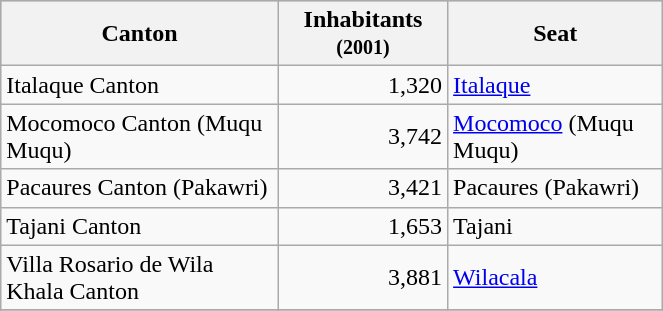<table class="wikitable" border="1" style="width:35%;" border="1">
<tr bgcolor=silver>
<th><strong>Canton</strong></th>
<th><strong>Inhabitants <small>(2001)</small></strong></th>
<th><strong>Seat</strong></th>
</tr>
<tr>
<td>Italaque Canton</td>
<td align="right">1,320</td>
<td><a href='#'>Italaque</a></td>
</tr>
<tr>
<td>Mocomoco Canton (Muqu Muqu)</td>
<td align="right">3,742</td>
<td><a href='#'>Mocomoco</a> (Muqu Muqu)</td>
</tr>
<tr>
<td>Pacaures Canton (Pakawri)</td>
<td align="right">3,421</td>
<td>Pacaures (Pakawri)</td>
</tr>
<tr>
<td>Tajani Canton</td>
<td align="right">1,653</td>
<td>Tajani</td>
</tr>
<tr>
<td>Villa Rosario de Wila Khala Canton</td>
<td align="right">3,881</td>
<td><a href='#'>Wilacala</a></td>
</tr>
<tr>
</tr>
</table>
